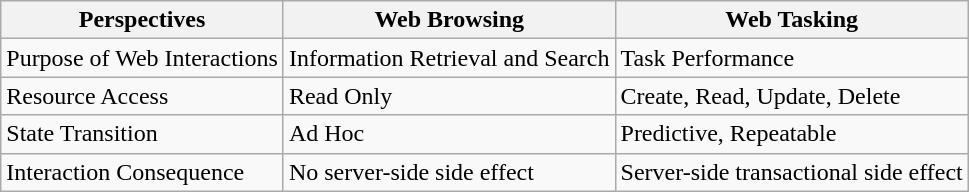<table class="wikitable">
<tr>
<th>Perspectives</th>
<th>Web Browsing</th>
<th>Web Tasking</th>
</tr>
<tr>
<td>Purpose of Web Interactions</td>
<td>Information Retrieval and Search</td>
<td>Task Performance</td>
</tr>
<tr>
<td>Resource Access</td>
<td>Read Only</td>
<td>Create, Read, Update, Delete</td>
</tr>
<tr>
<td>State Transition</td>
<td>Ad Hoc</td>
<td>Predictive, Repeatable</td>
</tr>
<tr>
<td>Interaction Consequence</td>
<td>No server-side side effect</td>
<td>Server-side transactional side effect</td>
</tr>
</table>
